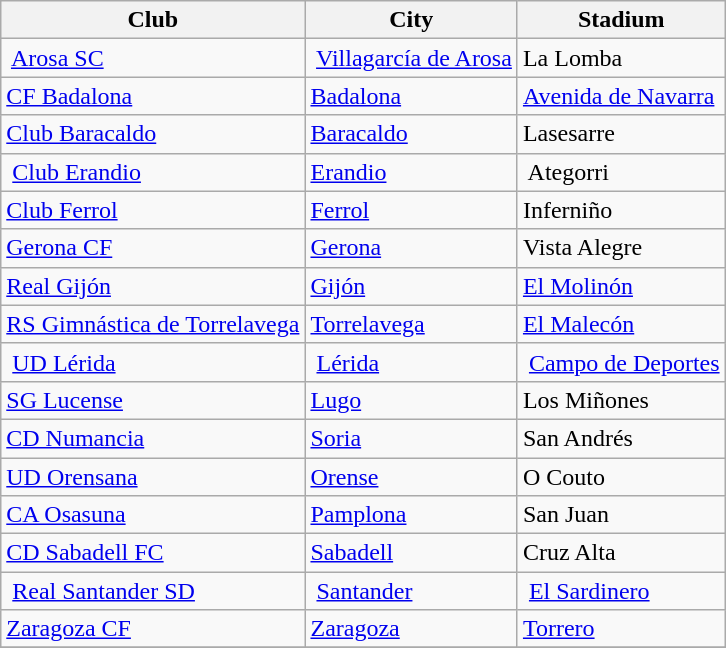<table class="wikitable sortable" style="text-align: left;">
<tr>
<th>Club</th>
<th>City</th>
<th>Stadium</th>
</tr>
<tr>
<td> <a href='#'>Arosa SC</a></td>
<td> <a href='#'>Villagarcía de Arosa</a></td>
<td>La Lomba</td>
</tr>
<tr>
<td><a href='#'>CF Badalona</a></td>
<td><a href='#'>Badalona</a></td>
<td><a href='#'>Avenida de Navarra</a></td>
</tr>
<tr>
<td><a href='#'>Club Baracaldo</a></td>
<td><a href='#'>Baracaldo</a></td>
<td>Lasesarre</td>
</tr>
<tr>
<td> <a href='#'>Club Erandio</a></td>
<td><a href='#'>Erandio</a></td>
<td> Ategorri</td>
</tr>
<tr>
<td><a href='#'>Club Ferrol</a></td>
<td><a href='#'>Ferrol</a></td>
<td>Inferniño</td>
</tr>
<tr>
<td><a href='#'>Gerona CF</a></td>
<td><a href='#'>Gerona</a></td>
<td>Vista Alegre</td>
</tr>
<tr>
<td><a href='#'>Real Gijón</a></td>
<td><a href='#'>Gijón</a></td>
<td><a href='#'>El Molinón</a></td>
</tr>
<tr>
<td><a href='#'>RS Gimnástica de Torrelavega</a></td>
<td><a href='#'>Torrelavega</a></td>
<td><a href='#'>El Malecón</a></td>
</tr>
<tr>
<td> <a href='#'>UD Lérida</a></td>
<td> <a href='#'>Lérida</a></td>
<td> <a href='#'>Campo de Deportes</a></td>
</tr>
<tr>
<td><a href='#'>SG Lucense</a></td>
<td><a href='#'>Lugo</a></td>
<td>Los Miñones</td>
</tr>
<tr>
<td><a href='#'>CD Numancia</a></td>
<td><a href='#'>Soria</a></td>
<td>San Andrés</td>
</tr>
<tr>
<td><a href='#'>UD Orensana</a></td>
<td><a href='#'>Orense</a></td>
<td>O Couto</td>
</tr>
<tr>
<td><a href='#'>CA Osasuna</a></td>
<td><a href='#'>Pamplona</a></td>
<td>San Juan</td>
</tr>
<tr>
<td><a href='#'>CD Sabadell FC</a></td>
<td><a href='#'>Sabadell</a></td>
<td>Cruz Alta</td>
</tr>
<tr>
<td> <a href='#'>Real Santander SD</a></td>
<td> <a href='#'>Santander</a></td>
<td> <a href='#'>El Sardinero</a></td>
</tr>
<tr>
<td><a href='#'>Zaragoza CF</a></td>
<td><a href='#'>Zaragoza</a></td>
<td><a href='#'>Torrero</a></td>
</tr>
<tr>
</tr>
</table>
